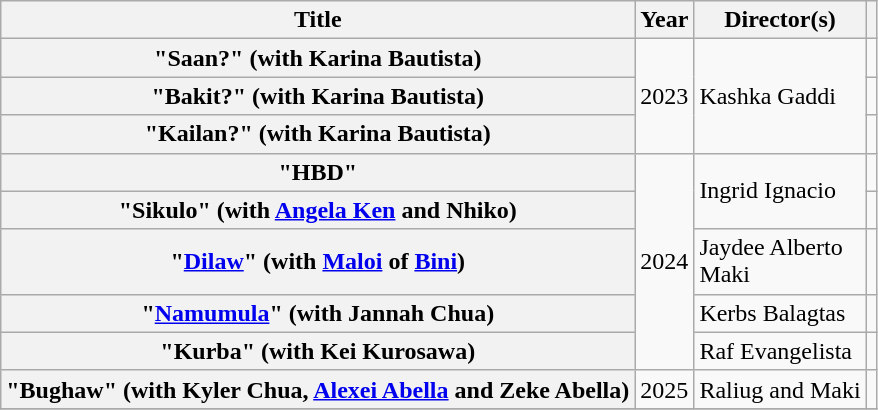<table class="wikitable plainrowheaders">
<tr>
<th scope="col">Title</th>
<th scope="col">Year</th>
<th scope="col">Director(s)</th>
<th scope="col"></th>
</tr>
<tr>
<th scope="row">"Saan?" (with Karina Bautista)</th>
<td rowspan="3">2023</td>
<td rowspan="3">Kashka Gaddi</td>
<td></td>
</tr>
<tr>
<th scope="row">"Bakit?" (with Karina Bautista)</th>
<td></td>
</tr>
<tr>
<th scope="row">"Kailan?" (with Karina Bautista)</th>
<td></td>
</tr>
<tr>
<th scope="row">"HBD"</th>
<td rowspan="5">2024</td>
<td rowspan="2">Ingrid Ignacio</td>
<td></td>
</tr>
<tr>
<th scope="row">"Sikulo" (with <a href='#'>Angela Ken</a> and Nhiko)</th>
<td></td>
</tr>
<tr>
<th scope="row">"<a href='#'>Dilaw</a>" (with <a href='#'>Maloi</a> of <a href='#'>Bini</a>)</th>
<td>Jaydee Alberto<br>Maki</td>
<td></td>
</tr>
<tr>
<th scope="row">"<a href='#'>Namumula</a>" (with Jannah Chua)</th>
<td>Kerbs Balagtas</td>
<td></td>
</tr>
<tr>
<th scope="row">"Kurba" (with Kei Kurosawa)</th>
<td>Raf Evangelista</td>
<td></td>
</tr>
<tr>
<th scope="row">"Bughaw" (with Kyler Chua, <a href='#'>Alexei Abella</a> and Zeke Abella)</th>
<td>2025</td>
<td>Raliug and Maki</td>
<td></td>
</tr>
<tr>
</tr>
</table>
